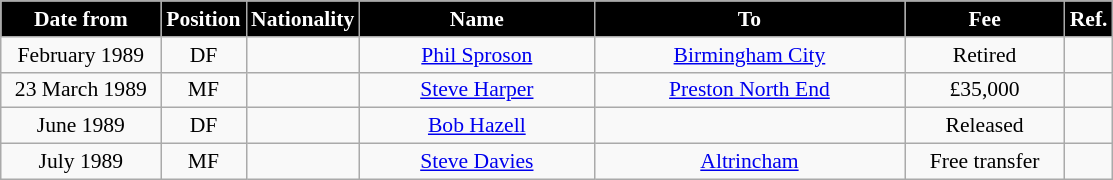<table class="wikitable" style="text-align:center; font-size:90%; ">
<tr>
<th style="background:#000000; color:white; width:100px;">Date from</th>
<th style="background:#000000; color:white; width:50px;">Position</th>
<th style="background:#000000; color:white; width:50px;">Nationality</th>
<th style="background:#000000; color:white; width:150px;">Name</th>
<th style="background:#000000; color:white; width:200px;">To</th>
<th style="background:#000000; color:white; width:100px;">Fee</th>
<th style="background:#000000; color:white; width:25px;">Ref.</th>
</tr>
<tr>
<td>February 1989</td>
<td>DF</td>
<td></td>
<td><a href='#'>Phil Sproson</a></td>
<td><a href='#'>Birmingham City</a></td>
<td>Retired</td>
<td></td>
</tr>
<tr>
<td>23 March 1989</td>
<td>MF</td>
<td></td>
<td><a href='#'>Steve Harper</a></td>
<td><a href='#'>Preston North End</a></td>
<td>£35,000</td>
<td></td>
</tr>
<tr>
<td>June 1989</td>
<td>DF</td>
<td></td>
<td><a href='#'>Bob Hazell</a></td>
<td></td>
<td>Released</td>
<td></td>
</tr>
<tr>
<td>July 1989</td>
<td>MF</td>
<td></td>
<td><a href='#'>Steve Davies</a></td>
<td><a href='#'>Altrincham</a></td>
<td>Free transfer</td>
<td></td>
</tr>
</table>
